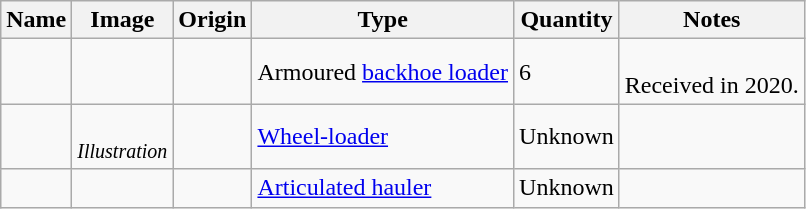<table class="wikitable">
<tr>
<th>Name</th>
<th>Image</th>
<th>Origin</th>
<th>Type</th>
<th>Quantity</th>
<th>Notes</th>
</tr>
<tr>
<td></td>
<td></td>
<td></td>
<td>Armoured <a href='#'>backhoe loader</a></td>
<td>6</td>
<td><br>Received in 2020.</td>
</tr>
<tr>
<td></td>
<td><br><em><small>Illustration</small></em></td>
<td></td>
<td><a href='#'>Wheel-loader</a></td>
<td>Unknown</td>
<td></td>
</tr>
<tr>
<td></td>
<td></td>
<td></td>
<td><a href='#'>Articulated hauler</a></td>
<td>Unknown</td>
<td></td>
</tr>
</table>
